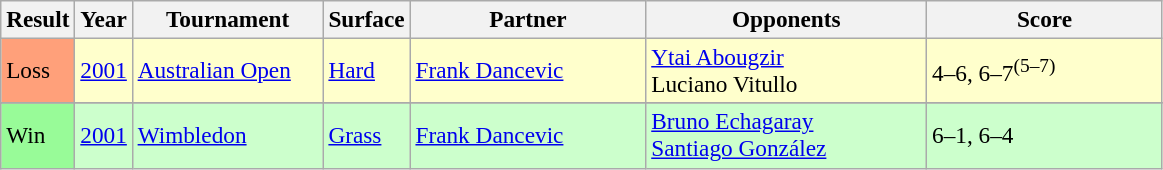<table class="sortable wikitable" style=font-size:97%>
<tr>
<th>Result</th>
<th>Year</th>
<th width=120>Tournament</th>
<th>Surface</th>
<th width=150>Partner</th>
<th width=180>Opponents</th>
<th width=150>Score</th>
</tr>
<tr style="background:#ffc;">
<td style="background:#ffa07a;">Loss</td>
<td><a href='#'>2001</a></td>
<td><a href='#'>Australian Open</a></td>
<td><a href='#'>Hard</a></td>
<td> <a href='#'>Frank Dancevic</a></td>
<td> <a href='#'>Ytai Abougzir</a><br> Luciano Vitullo</td>
<td>4–6,  6–7<sup>(5–7)</sup></td>
</tr>
<tr>
</tr>
<tr style="background:#ccffcc;">
<td style="background:#98fb98;">Win</td>
<td><a href='#'>2001</a></td>
<td><a href='#'>Wimbledon</a></td>
<td><a href='#'>Grass</a></td>
<td> <a href='#'>Frank Dancevic</a></td>
<td> <a href='#'>Bruno Echagaray</a><br> <a href='#'>Santiago González</a></td>
<td>6–1,  6–4</td>
</tr>
</table>
